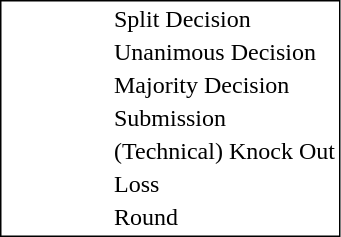<table style="border:1px solid black;" align=left>
<tr>
<td style="width:60px;"></td>
<td> </td>
<td>Split Decision</td>
</tr>
<tr>
<td style="width:60px;"></td>
<td> </td>
<td>Unanimous Decision</td>
</tr>
<tr>
<td style="width:60px;"></td>
<td> </td>
<td>Majority Decision</td>
</tr>
<tr>
<td style="width:60px;"></td>
<td> </td>
<td>Submission</td>
</tr>
<tr>
<td style="width:60px;"></td>
<td> </td>
<td>(Technical) Knock Out</td>
</tr>
<tr>
<td style="width:60px;"></td>
<td> </td>
<td>Loss</td>
</tr>
<tr>
<td style="width:60px;"></td>
<td> </td>
<td>Round</td>
</tr>
</table>
